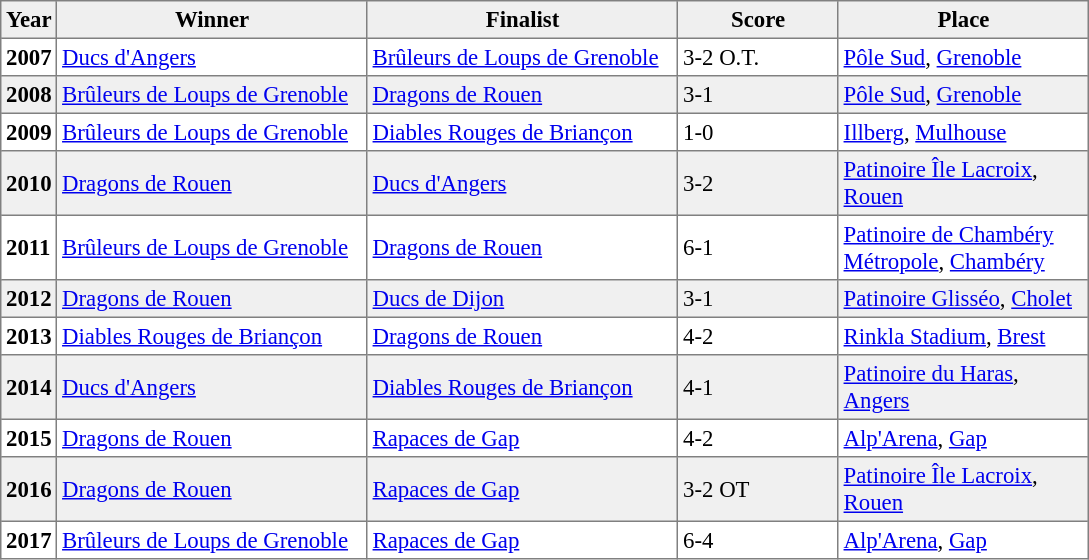<table cellpadding="3" cellspacing="0" border="1" style="font-size: 95%; text-align: center; border: gray solid 1px; border-collapse: collapse;">
<tr ---- bgcolor="#efefef" align="center">
<th>Year</th>
<th width="200"><strong>Winner</strong></th>
<th width="200"><strong>Finalist</strong></th>
<th width="100"><strong>Score</strong></th>
<th width="160"><strong>Place</strong></th>
</tr>
<tr align="left">
<td><strong>2007</strong></td>
<td><a href='#'>Ducs d'Angers</a></td>
<td><a href='#'>Brûleurs de Loups de Grenoble</a></td>
<td>3-2 O.T.</td>
<td><a href='#'>Pôle Sud</a>, <a href='#'>Grenoble</a></td>
</tr>
<tr bgcolor="#f0f0f0" align="left">
<td><strong>2008</strong></td>
<td><a href='#'>Brûleurs de Loups de Grenoble</a></td>
<td><a href='#'>Dragons de Rouen</a></td>
<td>3-1</td>
<td><a href='#'>Pôle Sud</a>, <a href='#'>Grenoble</a></td>
</tr>
<tr align="left">
<td><strong>2009</strong></td>
<td><a href='#'>Brûleurs de Loups de Grenoble</a></td>
<td><a href='#'>Diables Rouges de Briançon</a></td>
<td>1-0</td>
<td><a href='#'>Illberg</a>, <a href='#'>Mulhouse</a></td>
</tr>
<tr bgcolor="#f0f0f0" align="left">
<td><strong>2010</strong></td>
<td><a href='#'>Dragons de Rouen</a></td>
<td><a href='#'>Ducs d'Angers</a></td>
<td>3-2</td>
<td><a href='#'>Patinoire Île Lacroix</a>, <a href='#'>Rouen</a></td>
</tr>
<tr align="left">
<td><strong>2011</strong></td>
<td><a href='#'>Brûleurs de Loups de Grenoble</a></td>
<td><a href='#'>Dragons de Rouen</a></td>
<td>6-1</td>
<td><a href='#'>Patinoire de Chambéry Métropole</a>, <a href='#'>Chambéry</a></td>
</tr>
<tr bgcolor="#f0f0f0" align="left">
<td><strong>2012</strong></td>
<td><a href='#'>Dragons de Rouen</a></td>
<td><a href='#'>Ducs de Dijon</a></td>
<td>3-1</td>
<td><a href='#'>Patinoire Glisséo</a>, <a href='#'>Cholet</a></td>
</tr>
<tr align="left">
<td><strong>2013</strong></td>
<td><a href='#'>Diables Rouges de Briançon</a></td>
<td><a href='#'>Dragons de Rouen</a></td>
<td>4-2</td>
<td><a href='#'>Rinkla Stadium</a>, <a href='#'>Brest</a></td>
</tr>
<tr bgcolor="#f0f0f0" align="left">
<td><strong>2014</strong></td>
<td><a href='#'>Ducs d'Angers</a></td>
<td><a href='#'>Diables Rouges de Briançon</a></td>
<td>4-1</td>
<td><a href='#'>Patinoire du Haras</a>, <a href='#'>Angers</a></td>
</tr>
<tr align="left">
<td><strong>2015</strong></td>
<td><a href='#'>Dragons de Rouen</a></td>
<td><a href='#'>Rapaces de Gap</a></td>
<td>4-2</td>
<td><a href='#'>Alp'Arena</a>, <a href='#'>Gap</a></td>
</tr>
<tr bgcolor="#f0f0f0" align="left">
<td><strong>2016</strong></td>
<td><a href='#'>Dragons de Rouen</a></td>
<td><a href='#'>Rapaces de Gap</a></td>
<td>3-2 OT</td>
<td><a href='#'>Patinoire Île Lacroix</a>, <a href='#'>Rouen</a></td>
</tr>
<tr align="left">
<td><strong>2017</strong></td>
<td><a href='#'>Brûleurs de Loups de Grenoble</a></td>
<td><a href='#'>Rapaces de Gap</a></td>
<td>6-4</td>
<td><a href='#'>Alp'Arena</a>, <a href='#'>Gap</a></td>
</tr>
</table>
